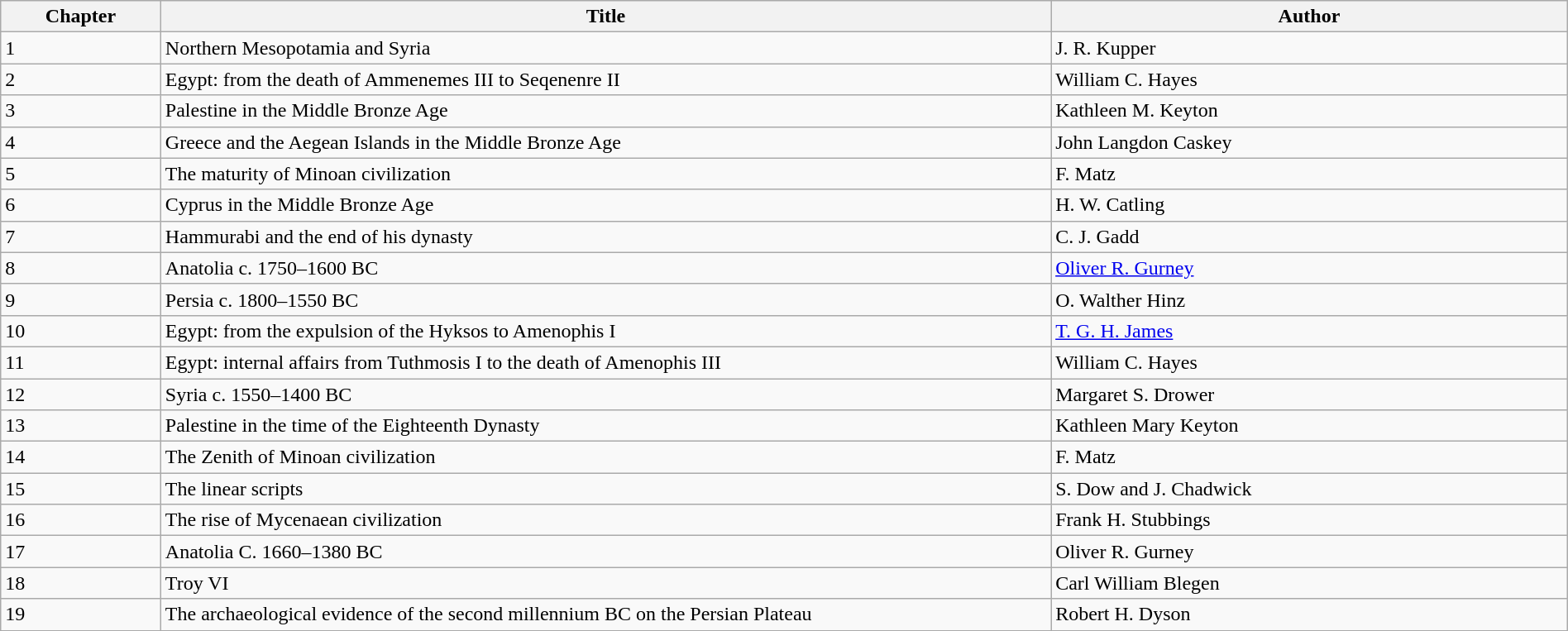<table class="wikitable sortable mw-collapsible mw-collapsed" width="100%">
<tr>
<th width="10">Chapter</th>
<th width="350">Title</th>
<th width="200">Author</th>
</tr>
<tr>
<td>1</td>
<td>Northern Mesopotamia and Syria</td>
<td>J. R. Kupper</td>
</tr>
<tr>
<td>2</td>
<td>Egypt: from the death of Ammenemes III to Seqenenre II</td>
<td>William C. Hayes</td>
</tr>
<tr>
<td>3</td>
<td>Palestine in the Middle Bronze Age</td>
<td>Kathleen M. Keyton</td>
</tr>
<tr>
<td>4</td>
<td>Greece and the Aegean Islands in the Middle Bronze Age</td>
<td>John Langdon Caskey</td>
</tr>
<tr>
<td>5</td>
<td>The maturity of Minoan civilization</td>
<td>F. Matz</td>
</tr>
<tr>
<td>6</td>
<td>Cyprus in the Middle Bronze Age</td>
<td>H. W. Catling</td>
</tr>
<tr>
<td>7</td>
<td>Hammurabi and the end of his dynasty</td>
<td>C. J. Gadd</td>
</tr>
<tr>
<td>8</td>
<td>Anatolia c. 1750–1600 BC</td>
<td><a href='#'>Oliver R. Gurney</a></td>
</tr>
<tr>
<td>9</td>
<td>Persia c. 1800–1550 BC</td>
<td>O. Walther Hinz</td>
</tr>
<tr>
<td>10</td>
<td>Egypt: from the expulsion of the Hyksos to Amenophis I</td>
<td><a href='#'>T. G. H. James</a></td>
</tr>
<tr>
<td>11</td>
<td>Egypt: internal affairs from Tuthmosis I to the death of Amenophis III</td>
<td>William C. Hayes</td>
</tr>
<tr>
<td>12</td>
<td>Syria c. 1550–1400 BC</td>
<td>Margaret S. Drower</td>
</tr>
<tr>
<td>13</td>
<td>Palestine in the time of the Eighteenth Dynasty</td>
<td>Kathleen Mary Keyton</td>
</tr>
<tr>
<td>14</td>
<td>The Zenith of Minoan civilization</td>
<td>F. Matz</td>
</tr>
<tr>
<td>15</td>
<td>The linear scripts</td>
<td>S. Dow and J. Chadwick</td>
</tr>
<tr>
<td>16</td>
<td>The rise of Mycenaean civilization</td>
<td>Frank H. Stubbings</td>
</tr>
<tr>
<td>17</td>
<td>Anatolia C. 1660–1380 BC</td>
<td>Oliver R. Gurney</td>
</tr>
<tr>
<td>18</td>
<td>Troy VI</td>
<td>Carl William Blegen</td>
</tr>
<tr>
<td>19</td>
<td>The archaeological evidence of the second millennium BC on the Persian Plateau</td>
<td>Robert H. Dyson</td>
</tr>
</table>
